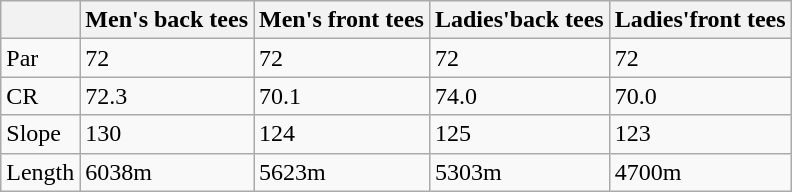<table class="wikitable">
<tr>
<th></th>
<th>Men's back tees</th>
<th>Men's front tees</th>
<th>Ladies'back tees</th>
<th>Ladies'front tees</th>
</tr>
<tr>
<td>Par</td>
<td>72</td>
<td>72</td>
<td>72</td>
<td>72</td>
</tr>
<tr>
<td>CR</td>
<td>72.3</td>
<td>70.1</td>
<td>74.0</td>
<td>70.0</td>
</tr>
<tr>
<td>Slope</td>
<td>130</td>
<td>124</td>
<td>125</td>
<td>123</td>
</tr>
<tr>
<td>Length</td>
<td>6038m</td>
<td>5623m</td>
<td>5303m</td>
<td>4700m</td>
</tr>
</table>
